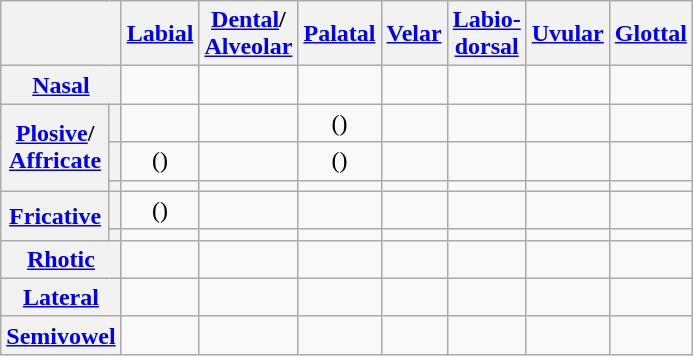<table class="wikitable" style="text-align:center;">
<tr>
<th colspan="2"></th>
<th><a href='#'>Labial</a></th>
<th><a href='#'>Dental</a>/<br><a href='#'>Alveolar</a></th>
<th><a href='#'>Palatal</a></th>
<th><a href='#'>Velar</a></th>
<th><a href='#'>Labio-</a><br><a href='#'>dorsal</a></th>
<th><a href='#'>Uvular</a></th>
<th><a href='#'>Glottal</a></th>
</tr>
<tr>
<th colspan="2"><a href='#'>Nasal</a></th>
<td></td>
<td></td>
<td></td>
<td></td>
<td></td>
<td></td>
<td></td>
</tr>
<tr>
<th rowspan="3"><a href='#'>Plosive</a>/<br><a href='#'>Affricate</a></th>
<th></th>
<td></td>
<td></td>
<td>()</td>
<td></td>
<td></td>
<td></td>
<td></td>
</tr>
<tr>
<th></th>
<td>()</td>
<td></td>
<td>()</td>
<td></td>
<td></td>
<td></td>
<td></td>
</tr>
<tr>
<th></th>
<td></td>
<td></td>
<td></td>
<td></td>
<td></td>
<td></td>
<td></td>
</tr>
<tr>
<th rowspan="2"><a href='#'>Fricative</a></th>
<th></th>
<td>()</td>
<td></td>
<td></td>
<td></td>
<td></td>
<td></td>
<td></td>
</tr>
<tr>
<th></th>
<td></td>
<td></td>
<td></td>
<td></td>
<td></td>
<td></td>
<td></td>
</tr>
<tr>
<th colspan="2"><a href='#'>Rhotic</a></th>
<td></td>
<td></td>
<td></td>
<td></td>
<td></td>
<td></td>
<td></td>
</tr>
<tr>
<th colspan="2"><a href='#'>Lateral</a></th>
<td></td>
<td></td>
<td></td>
<td></td>
<td></td>
<td></td>
<td></td>
</tr>
<tr>
<th colspan="2"><a href='#'>Semivowel</a></th>
<td></td>
<td></td>
<td></td>
<td></td>
<td></td>
<td></td>
<td></td>
</tr>
</table>
